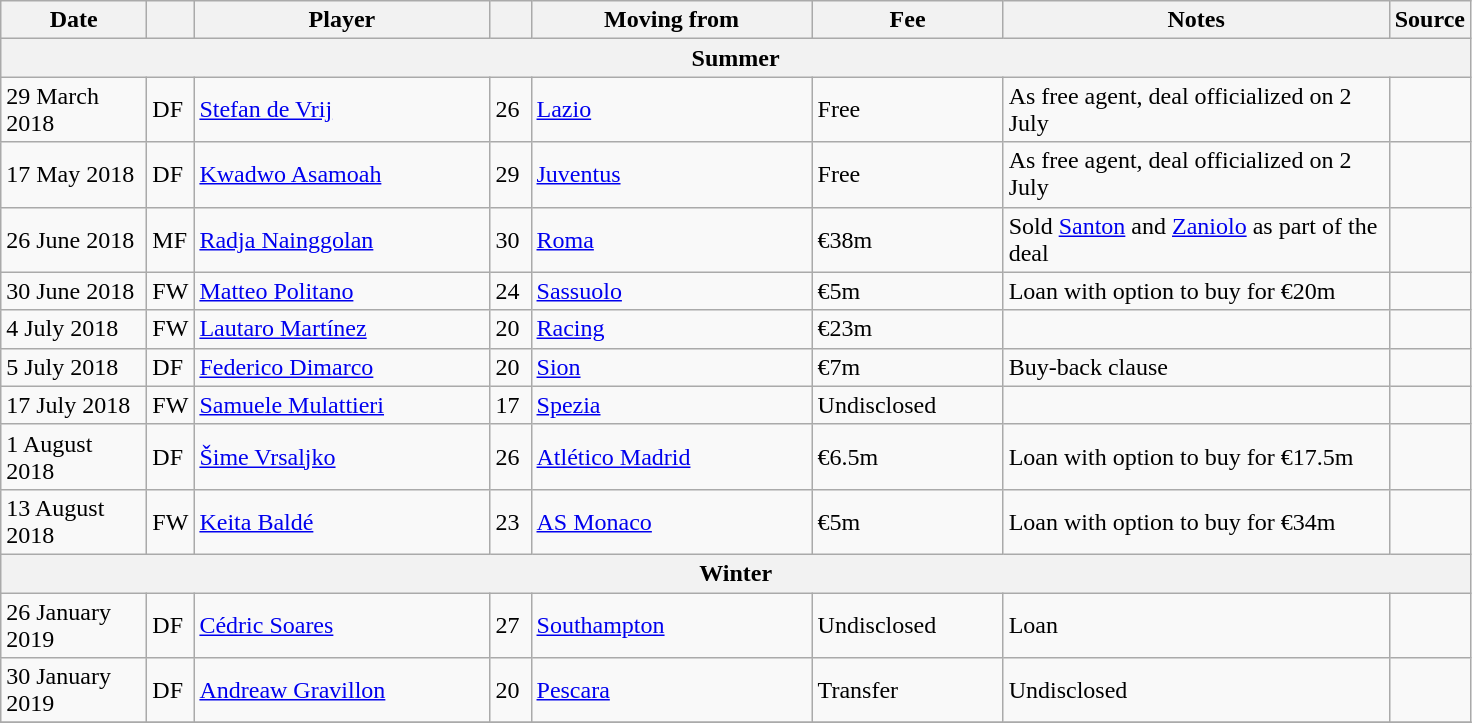<table class="wikitable sortable">
<tr>
<th style="width:90px;">Date</th>
<th style="width:20px;"></th>
<th style="width:190px;">Player</th>
<th style="width:20px;"></th>
<th style="width:180px;">Moving from</th>
<th style="width:120px;" class="unsortable">Fee</th>
<th style="width:250px;" class="unsortable">Notes</th>
<th style="width:20px;">Source</th>
</tr>
<tr>
<th colspan=8>Summer</th>
</tr>
<tr>
<td>29 March 2018</td>
<td>DF</td>
<td> <a href='#'>Stefan de Vrij</a></td>
<td>26</td>
<td> <a href='#'>Lazio</a></td>
<td>Free</td>
<td>As free agent, deal officialized on 2 July</td>
<td></td>
</tr>
<tr>
<td>17 May 2018</td>
<td>DF</td>
<td> <a href='#'>Kwadwo Asamoah</a></td>
<td>29</td>
<td> <a href='#'>Juventus</a></td>
<td>Free</td>
<td>As free agent, deal officialized on 2 July</td>
<td></td>
</tr>
<tr>
<td>26 June 2018</td>
<td>MF</td>
<td> <a href='#'>Radja Nainggolan</a></td>
<td>30</td>
<td> <a href='#'>Roma</a></td>
<td>€38m</td>
<td>Sold <a href='#'>Santon</a> and <a href='#'>Zaniolo</a> as part of the deal</td>
<td></td>
</tr>
<tr>
<td>30 June 2018</td>
<td>FW</td>
<td> <a href='#'>Matteo Politano</a></td>
<td>24</td>
<td> <a href='#'>Sassuolo</a></td>
<td>€5m</td>
<td>Loan with option to buy for €20m</td>
<td></td>
</tr>
<tr>
<td>4 July 2018</td>
<td>FW</td>
<td> <a href='#'>Lautaro Martínez</a></td>
<td>20</td>
<td> <a href='#'>Racing</a></td>
<td>€23m</td>
<td></td>
<td></td>
</tr>
<tr>
<td>5 July 2018</td>
<td>DF</td>
<td> <a href='#'>Federico Dimarco</a></td>
<td>20</td>
<td> <a href='#'>Sion</a></td>
<td>€7m</td>
<td>Buy-back clause</td>
<td></td>
</tr>
<tr>
<td>17 July 2018</td>
<td>FW</td>
<td> <a href='#'>Samuele Mulattieri</a></td>
<td>17</td>
<td> <a href='#'>Spezia</a></td>
<td>Undisclosed</td>
<td></td>
<td></td>
</tr>
<tr>
<td>1 August 2018</td>
<td>DF</td>
<td> <a href='#'>Šime Vrsaljko</a></td>
<td>26</td>
<td> <a href='#'>Atlético Madrid</a></td>
<td>€6.5m</td>
<td>Loan with option to buy for €17.5m</td>
<td></td>
</tr>
<tr>
<td>13 August 2018</td>
<td>FW</td>
<td> <a href='#'>Keita Baldé</a></td>
<td>23</td>
<td> <a href='#'>AS Monaco</a></td>
<td>€5m</td>
<td>Loan with option to buy for €34m</td>
<td></td>
</tr>
<tr>
<th colspan=8>Winter</th>
</tr>
<tr>
<td>26 January 2019</td>
<td>DF</td>
<td> <a href='#'>Cédric Soares</a></td>
<td>27</td>
<td> <a href='#'>Southampton</a></td>
<td>Undisclosed</td>
<td>Loan</td>
<td></td>
</tr>
<tr>
<td>30 January 2019</td>
<td>DF</td>
<td> <a href='#'>Andreaw Gravillon</a></td>
<td>20</td>
<td> <a href='#'>Pescara</a></td>
<td>Transfer</td>
<td>Undisclosed</td>
<td></td>
</tr>
<tr>
</tr>
</table>
